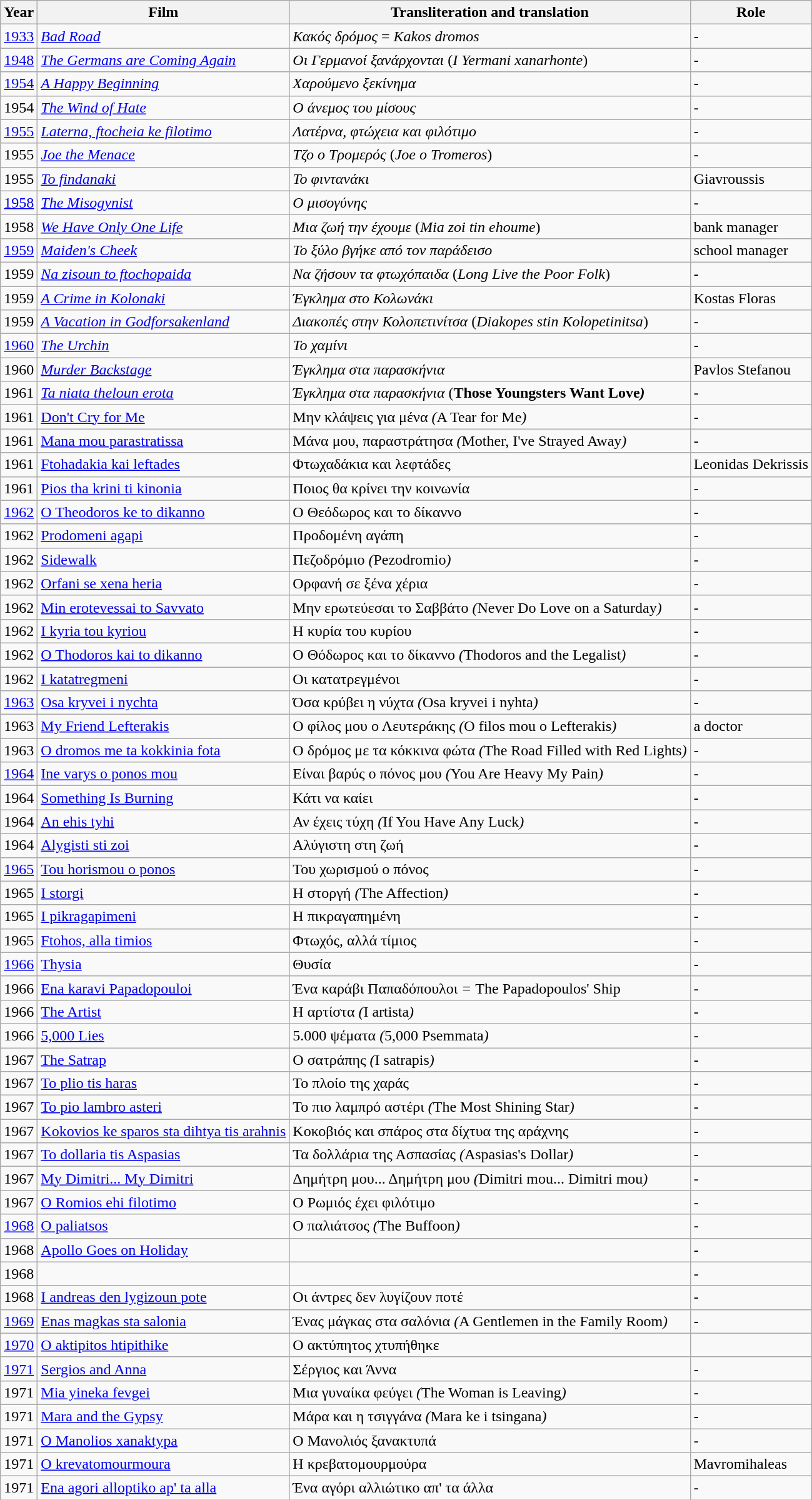<table class="wikitable">
<tr>
<th>Year</th>
<th>Film</th>
<th>Transliteration and translation</th>
<th>Role</th>
</tr>
<tr>
<td><a href='#'>1933</a></td>
<td><em><a href='#'>Bad Road</a></em></td>
<td><em>Κακός δρόμος</em> = <em>Kakos dromos</em></td>
<td>-</td>
</tr>
<tr>
<td><a href='#'>1948</a></td>
<td><em><a href='#'>The Germans are Coming Again</a></em></td>
<td><em>Oι Γερμανοί ξανάρχονται</em> (<em>I Yermani xanarhonte</em>)</td>
<td>-</td>
</tr>
<tr>
<td><a href='#'>1954</a></td>
<td><em><a href='#'>A Happy Beginning</a></em></td>
<td><em>Χαρούμενο ξεκίνημα</em></td>
<td>-</td>
</tr>
<tr>
<td>1954</td>
<td><em><a href='#'>The Wind of Hate</a></em></td>
<td><em>Ο άνεμος του μίσους</em></td>
<td>-</td>
</tr>
<tr>
<td><a href='#'>1955</a></td>
<td><em><a href='#'>Laterna, ftocheia ke filotimo</a></em></td>
<td><em>Λατέρνα, φτώχεια και φιλότιμο</em></td>
<td>-</td>
</tr>
<tr>
<td>1955</td>
<td><em><a href='#'>Joe the Menace</a></em></td>
<td><em>Τζο ο Τρομερός</em> (<em>Joe o Tromeros</em>)</td>
<td>-</td>
</tr>
<tr>
<td>1955</td>
<td><em><a href='#'>To findanaki</a></em></td>
<td><em>Το φιντανάκι</em></td>
<td>Giavroussis</td>
</tr>
<tr>
<td><a href='#'>1958</a></td>
<td><em><a href='#'>The Misogynist</a></em></td>
<td><em>Ο μισογύνης</em></td>
<td>-</td>
</tr>
<tr>
<td>1958</td>
<td><em><a href='#'>We Have Only One Life</a></em></td>
<td><em>Μια ζωή την έχουμε</em> (<em>Mia zoi tin ehoume</em>)</td>
<td>bank manager</td>
</tr>
<tr>
<td><a href='#'>1959</a></td>
<td><em><a href='#'>Maiden's Cheek</a></em></td>
<td><em>Το ξύλο βγήκε από τον παράδεισο</em></td>
<td>school manager</td>
</tr>
<tr>
<td>1959</td>
<td><em><a href='#'>Na zisoun to ftochopaida</a></em></td>
<td><em>Να ζήσουν τα φτωχόπαιδα</em> (<em>Long Live the Poor Folk</em>)</td>
<td>-</td>
</tr>
<tr>
<td>1959</td>
<td><em><a href='#'>A Crime in Kolonaki</a></em></td>
<td><em>Έγκλημα στο Κολωνάκι</em></td>
<td>Kostas Floras</td>
</tr>
<tr>
<td>1959</td>
<td><em><a href='#'>A Vacation in Godforsakenland</a></em></td>
<td><em>Διακοπές στην Κολοπετινίτσα</em> (<em>Diakopes stin Kolopetinitsa</em>)</td>
<td>-</td>
</tr>
<tr>
<td><a href='#'>1960</a></td>
<td><em><a href='#'>The Urchin</a></em></td>
<td><em>Το χαμίνι</em></td>
<td>-</td>
</tr>
<tr>
<td>1960</td>
<td><em><a href='#'>Murder Backstage</a></em></td>
<td><em>Έγκλημα στα παρασκήνια</em></td>
<td>Pavlos Stefanou</td>
</tr>
<tr>
<td>1961</td>
<td><em><a href='#'>Ta niata theloun erota</a></em></td>
<td><em>Έγκλημα στα παρασκήνια</em> (<strong>Those Youngsters Want Love<em>)</td>
<td>-</td>
</tr>
<tr>
<td>1961</td>
<td></em><a href='#'>Don't Cry for Me</a><em></td>
<td></em>Μην κλάψεις για μένα<em> (</em>A Tear for Me<em>)</td>
<td>-</td>
</tr>
<tr>
<td>1961</td>
<td></em><a href='#'>Mana mou parastratissa</a><em></td>
<td></em>Μάνα μου, παραστράτησα<em> (</em>Mother, I've Strayed Away<em>)</td>
<td>-</td>
</tr>
<tr>
<td>1961</td>
<td></em><a href='#'>Ftohadakia kai leftades</a><em></td>
<td></em>Φτωχαδάκια και λεφτάδες<em></td>
<td>Leonidas Dekrissis</td>
</tr>
<tr>
<td>1961</td>
<td></em><a href='#'>Pios tha krini ti kinonia</a><em></td>
<td></em>Ποιος θα κρίνει την κοινωνία<em></td>
<td>-</td>
</tr>
<tr>
<td><a href='#'>1962</a></td>
<td></em><a href='#'>O Theodoros ke to dikanno</a><em></td>
<td></em>Ο Θεόδωρος και το δίκαννο<em></td>
<td>-</td>
</tr>
<tr>
<td>1962</td>
<td></em><a href='#'>Prodomeni agapi</a><em></td>
<td></em>Προδομένη αγάπη<em></td>
<td>-</td>
</tr>
<tr>
<td>1962</td>
<td></em><a href='#'>Sidewalk</a><em></td>
<td></em>Πεζοδρόμιο<em> (</em>Pezodromio<em>)</td>
<td>-</td>
</tr>
<tr>
<td>1962</td>
<td></em><a href='#'>Orfani se xena heria</a><em></td>
<td></em>Ορφανή σε ξένα χέρια<em></td>
<td>-</td>
</tr>
<tr>
<td>1962</td>
<td></em><a href='#'>Min erotevessai to Savvato</a><em></td>
<td></em>Μην ερωτεύεσαι το Σαββάτο<em> (</em>Never Do Love on a Saturday<em>)</td>
<td>-</td>
</tr>
<tr>
<td>1962</td>
<td></em><a href='#'>I kyria tou kyriou</a><em></td>
<td></em>Η κυρία του κυρίου<em></td>
<td>-</td>
</tr>
<tr>
<td>1962</td>
<td></em><a href='#'>O Thodoros kai to dikanno</a><em></td>
<td></em>Ο Θόδωρος και το δίκαννο<em> (</em>Thodoros and the Legalist<em>)</td>
<td>-</td>
</tr>
<tr>
<td>1962</td>
<td></em><a href='#'>I katatregmeni</a><em></td>
<td></em>Οι κατατρεγμένοι<em></td>
<td>-</td>
</tr>
<tr>
<td><a href='#'>1963</a></td>
<td></em><a href='#'>Osa kryvei i nychta</a><em></td>
<td></em>Όσα κρύβει η νύχτα<em> (</em>Osa kryvei i nyhta<em>)</td>
<td>-</td>
</tr>
<tr>
<td>1963</td>
<td></em><a href='#'>My Friend Lefterakis</a><em></td>
<td></em>Ο φίλος μου ο Λευτεράκης<em> (</em>O filos mou o Lefterakis<em>)</td>
<td>a doctor</td>
</tr>
<tr>
<td>1963</td>
<td></em><a href='#'>O dromos me ta kokkinia fota</a><em></td>
<td></em>Ο δρόμος με τα κόκκινα φώτα<em> (</em>The Road Filled with Red Lights<em>)</td>
<td>-</td>
</tr>
<tr>
<td><a href='#'>1964</a></td>
<td></em><a href='#'>Ine varys o ponos mou</a><em></td>
<td></em>Είναι βαρύς ο πόνος μου<em> (</em>You Are Heavy My Pain<em>)</td>
<td>-</td>
</tr>
<tr>
<td>1964</td>
<td></em><a href='#'>Something Is Burning</a><em></td>
<td></em>Κάτι να καίει<em></td>
<td>-</td>
</tr>
<tr>
<td>1964</td>
<td></em><a href='#'>An ehis tyhi</a><em></td>
<td></em>Αν έχεις τύχη<em> (</em>If You Have Any Luck<em>)</td>
<td>-</td>
</tr>
<tr>
<td>1964</td>
<td></em><a href='#'>Alygisti sti zoi</a><em></td>
<td></em>Αλύγιστη στη ζωή<em></td>
<td>-</td>
</tr>
<tr>
<td><a href='#'>1965</a></td>
<td></em><a href='#'>Tou horismou o ponos</a><em></td>
<td></em>Του χωρισμού ο πόνος<em></td>
<td>-</td>
</tr>
<tr>
<td>1965</td>
<td></em><a href='#'>I storgi</a><em></td>
<td></em>Η στοργή<em> (</em>The Affection<em>)</td>
<td>-</td>
</tr>
<tr>
<td>1965</td>
<td></em><a href='#'>I pikragapimeni</a><em></td>
<td></em>Η πικραγαπημένη<em></td>
<td>-</td>
</tr>
<tr>
<td>1965</td>
<td></em><a href='#'>Ftohos, alla timios</a><em></td>
<td></em>Φτωχός, αλλά τίμιος<em></td>
<td>-</td>
</tr>
<tr>
<td><a href='#'>1966</a></td>
<td></em><a href='#'>Thysia</a><em></td>
<td></em>Θυσία<em></td>
<td>-</td>
</tr>
<tr>
<td>1966</td>
<td></em><a href='#'>Ena karavi Papadopouloi</a><em></td>
<td></em>Ένα καράβι Παπαδόπουλοι<em> = </em>The Papadopoulos' Ship<em></td>
<td>-</td>
</tr>
<tr>
<td>1966</td>
<td></em><a href='#'>The Artist</a><em></td>
<td></em>Η αρτίστα<em> (</em>I artista<em>)</td>
<td>-</td>
</tr>
<tr>
<td>1966</td>
<td></em><a href='#'>5,000 Lies</a><em></td>
<td></em>5.000 ψέματα<em> (</em>5,000 Psemmata<em>)</td>
<td>-</td>
</tr>
<tr>
<td>1967</td>
<td></em><a href='#'>The Satrap</a><em></td>
<td></em>Ο σατράπης<em> (</em>I satrapis<em>)</td>
<td>-</td>
</tr>
<tr>
<td>1967</td>
<td></em><a href='#'>To plio tis haras</a><em></td>
<td></em>Το πλοίο της χαράς<em></td>
<td>-</td>
</tr>
<tr>
<td>1967</td>
<td></em><a href='#'>To pio lambro asteri</a><em></td>
<td></em>Το πιο λαμπρό αστέρι<em> (</em>The Most Shining Star<em>)</td>
<td>-</td>
</tr>
<tr>
<td>1967</td>
<td></em><a href='#'>Kokovios ke sparos sta dihtya tis arahnis</a><em></td>
<td></em>Κοκοβιός και σπάρος στα δίχτυα της αράχνης<em></td>
<td>-</td>
</tr>
<tr>
<td>1967</td>
<td></em><a href='#'>To dollaria tis Aspasias</a><em></td>
<td></em>Τα δολλάρια της Ασπασίας<em> (</em>Aspasias's Dollar<em>)</td>
<td>-</td>
</tr>
<tr>
<td>1967</td>
<td></em><a href='#'>My Dimitri... My Dimitri</a><em></td>
<td></em>Δημήτρη μου... Δημήτρη μου<em> (</em>Dimitri mou... Dimitri mou<em>)</td>
<td>-</td>
</tr>
<tr>
<td>1967</td>
<td></em><a href='#'>O Romios ehi filotimo</a><em></td>
<td></em>Ο Ρωμιός έχει φιλότιμο<em></td>
<td>-</td>
</tr>
<tr>
<td><a href='#'>1968</a></td>
<td></em><a href='#'>O paliatsos</a><em></td>
<td></em>Ο παλιάτσος<em> (</em>The Buffoon<em>)</td>
<td>-</td>
</tr>
<tr>
<td>1968</td>
<td></em><a href='#'>Apollo Goes on Holiday</a><em></td>
<td></td>
<td>-</td>
</tr>
<tr>
<td>1968</td>
<td></em><em></td>
<td></td>
<td>-</td>
</tr>
<tr>
<td>1968</td>
<td></em><a href='#'>I andreas den lygizoun pote</a><em></td>
<td></em>Οι άντρες δεν λυγίζουν ποτέ<em></td>
<td>-</td>
</tr>
<tr>
<td><a href='#'>1969</a></td>
<td></em><a href='#'>Enas magkas sta salonia</a><em></td>
<td></em>Ένας μάγκας στα σαλόνια<em> (</em>A Gentlemen in the Family Room<em>)</td>
<td>-</td>
</tr>
<tr>
<td><a href='#'>1970</a></td>
<td></em><a href='#'>O aktipitos htipithike</a><em></td>
<td></em>Ο ακτύπητος χτυπήθηκε<em></td>
<td></td>
</tr>
<tr>
<td><a href='#'>1971</a></td>
<td></em><a href='#'>Sergios and Anna</a><em></td>
<td></em>Σέργιος και Άννα<em></td>
<td>-</td>
</tr>
<tr>
<td>1971</td>
<td></em><a href='#'>Mia yineka fevgei</a><em></td>
<td></em>Μια γυναίκα φεύγει<em> (</em>The Woman is Leaving<em>)</td>
<td>-</td>
</tr>
<tr>
<td>1971</td>
<td></em><a href='#'>Mara and the Gypsy</a><em></td>
<td></em>Μάρα και η τσιγγάνα<em> (</em>Mara ke i tsingana<em>)</td>
<td>-</td>
</tr>
<tr>
<td>1971</td>
<td></em><a href='#'>O Manolios xanaktypa</a><em></td>
<td></em>Ο Μανολιός ξανακτυπά<em></td>
<td>-</td>
</tr>
<tr>
<td>1971</td>
<td></em><a href='#'>O krevatomourmoura</a><em></td>
<td></em>Η κρεβατομουρμούρα<em></td>
<td>Mavromihaleas</td>
</tr>
<tr>
<td>1971</td>
<td></em><a href='#'>Ena agori alloptiko ap' ta alla</a><em></td>
<td></em>Ένα αγόρι αλλιώτικο απ' τα άλλα<em></td>
<td>-</td>
</tr>
</table>
